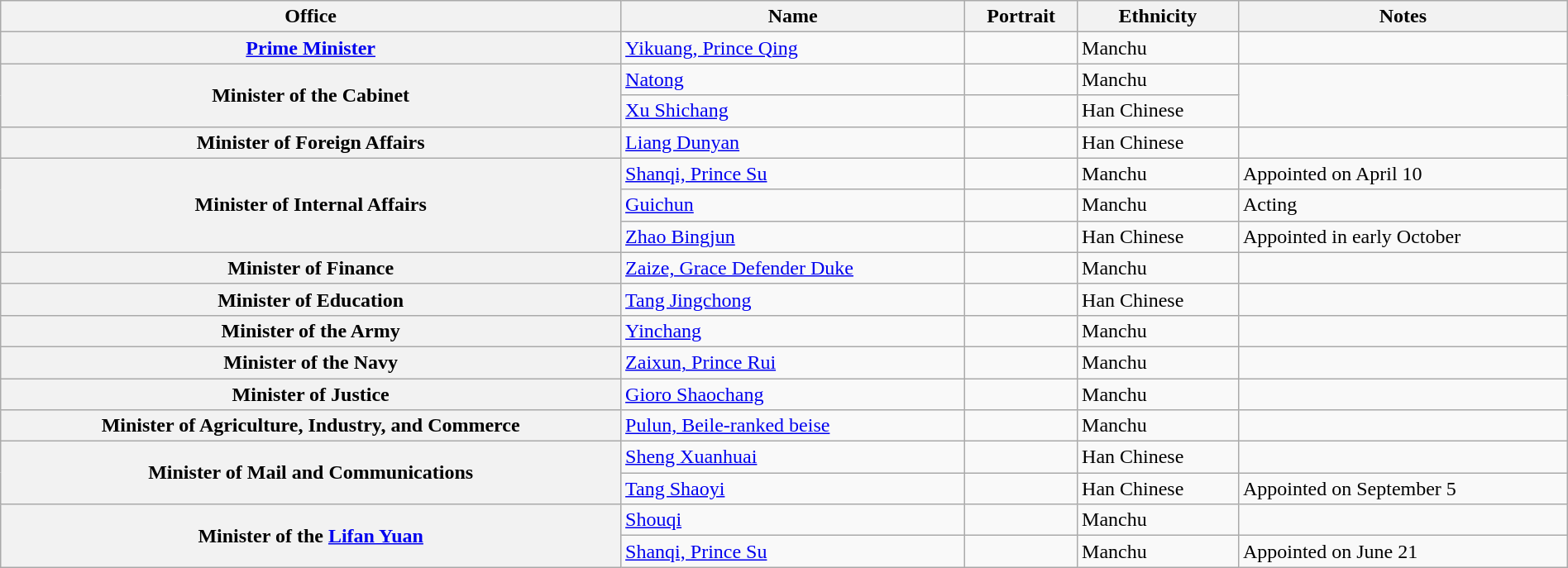<table class="wikitable" width="100%">
<tr>
<th style="white-space:nowrap">Office</th>
<th>Name</th>
<th>Portrait</th>
<th>Ethnicity</th>
<th>Notes</th>
</tr>
<tr>
<th><a href='#'>Prime Minister</a></th>
<td><a href='#'>Yikuang, Prince Qing</a><br></td>
<td></td>
<td>Manchu</td>
<td></td>
</tr>
<tr>
<th rowspan="2">Minister of the Cabinet</th>
<td><a href='#'>Natong</a><br></td>
<td></td>
<td>Manchu</td>
<td rowspan="2"></td>
</tr>
<tr>
<td><a href='#'>Xu Shichang</a><br></td>
<td></td>
<td>Han Chinese</td>
</tr>
<tr>
<th>Minister of Foreign Affairs</th>
<td><a href='#'>Liang Dunyan</a><br></td>
<td></td>
<td>Han Chinese</td>
<td></td>
</tr>
<tr>
<th rowspan="3">Minister of Internal Affairs</th>
<td><a href='#'>Shanqi, Prince Su</a><br></td>
<td></td>
<td>Manchu</td>
<td>Appointed on April 10</td>
</tr>
<tr>
<td><a href='#'>Guichun</a><br></td>
<td></td>
<td>Manchu</td>
<td>Acting</td>
</tr>
<tr>
<td><a href='#'>Zhao Bingjun</a><br></td>
<td></td>
<td>Han Chinese</td>
<td>Appointed in early October</td>
</tr>
<tr>
<th>Minister of Finance</th>
<td><a href='#'>Zaize, Grace Defender Duke</a><br></td>
<td></td>
<td>Manchu</td>
<td></td>
</tr>
<tr>
<th>Minister of Education</th>
<td><a href='#'>Tang Jingchong</a><br></td>
<td></td>
<td>Han Chinese</td>
<td></td>
</tr>
<tr>
<th>Minister of the Army</th>
<td><a href='#'>Yinchang</a><br></td>
<td></td>
<td>Manchu</td>
<td></td>
</tr>
<tr>
<th>Minister of the Navy</th>
<td><a href='#'>Zaixun, Prince Rui</a><br></td>
<td></td>
<td>Manchu</td>
<td></td>
</tr>
<tr>
<th>Minister of Justice</th>
<td><a href='#'>Gioro Shaochang</a><br></td>
<td></td>
<td>Manchu</td>
<td></td>
</tr>
<tr>
<th>Minister of Agriculture, Industry, and Commerce</th>
<td><a href='#'>Pulun, Beile-ranked beise</a><br></td>
<td></td>
<td>Manchu</td>
<td></td>
</tr>
<tr>
<th rowspan="2">Minister of Mail and Communications</th>
<td><a href='#'>Sheng Xuanhuai</a><br></td>
<td></td>
<td>Han Chinese</td>
<td></td>
</tr>
<tr>
<td><a href='#'>Tang Shaoyi</a><br></td>
<td></td>
<td>Han Chinese</td>
<td>Appointed on September 5</td>
</tr>
<tr>
<th rowspan="2">Minister of the <a href='#'>Lifan Yuan</a></th>
<td><a href='#'>Shouqi</a><br></td>
<td></td>
<td>Manchu</td>
<td></td>
</tr>
<tr>
<td><a href='#'>Shanqi, Prince Su</a><br></td>
<td></td>
<td>Manchu</td>
<td>Appointed on June 21</td>
</tr>
</table>
